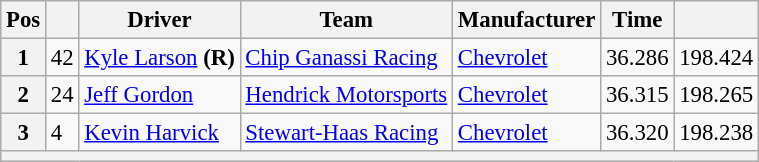<table class="wikitable" style="font-size:95%">
<tr>
<th>Pos</th>
<th></th>
<th>Driver</th>
<th>Team</th>
<th>Manufacturer</th>
<th>Time</th>
<th></th>
</tr>
<tr>
<th>1</th>
<td>42</td>
<td><a href='#'>Kyle Larson</a> <strong>(R)</strong></td>
<td><a href='#'>Chip Ganassi Racing</a></td>
<td><a href='#'>Chevrolet</a></td>
<td>36.286</td>
<td>198.424</td>
</tr>
<tr>
<th>2</th>
<td>24</td>
<td><a href='#'>Jeff Gordon</a></td>
<td><a href='#'>Hendrick Motorsports</a></td>
<td><a href='#'>Chevrolet</a></td>
<td>36.315</td>
<td>198.265</td>
</tr>
<tr>
<th>3</th>
<td>4</td>
<td><a href='#'>Kevin Harvick</a></td>
<td><a href='#'>Stewart-Haas Racing</a></td>
<td><a href='#'>Chevrolet</a></td>
<td>36.320</td>
<td>198.238</td>
</tr>
<tr>
<th colspan="7"></th>
</tr>
</table>
